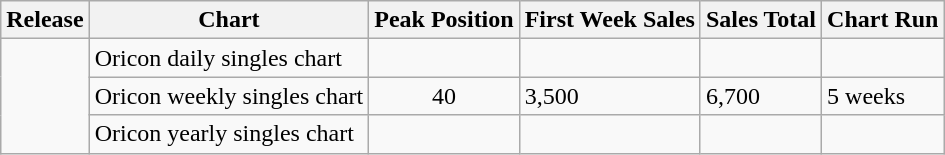<table class="wikitable">
<tr>
<th>Release</th>
<th>Chart</th>
<th>Peak Position</th>
<th>First Week Sales</th>
<th>Sales Total</th>
<th>Chart Run</th>
</tr>
<tr>
<td rowspan="3"></td>
<td>Oricon daily singles chart</td>
<td align="center"></td>
<td></td>
<td></td>
<td></td>
</tr>
<tr>
<td>Oricon weekly singles chart</td>
<td align="center">40</td>
<td>3,500</td>
<td>6,700</td>
<td>5 weeks</td>
</tr>
<tr>
<td>Oricon yearly singles chart</td>
<td align="center"></td>
<td></td>
<td></td>
<td></td>
</tr>
</table>
